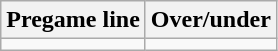<table class="wikitable">
<tr align="center">
<th style=>Pregame line</th>
<th style=>Over/under</th>
</tr>
<tr align="center">
<td></td>
<td></td>
</tr>
</table>
